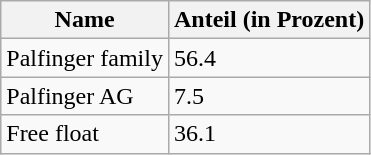<table class="wikitable">
<tr>
<th>Name</th>
<th>Anteil (in Prozent)</th>
</tr>
<tr>
<td>Palfinger family</td>
<td>56.4</td>
</tr>
<tr>
<td>Palfinger AG</td>
<td>7.5</td>
</tr>
<tr>
<td>Free float</td>
<td>36.1</td>
</tr>
</table>
